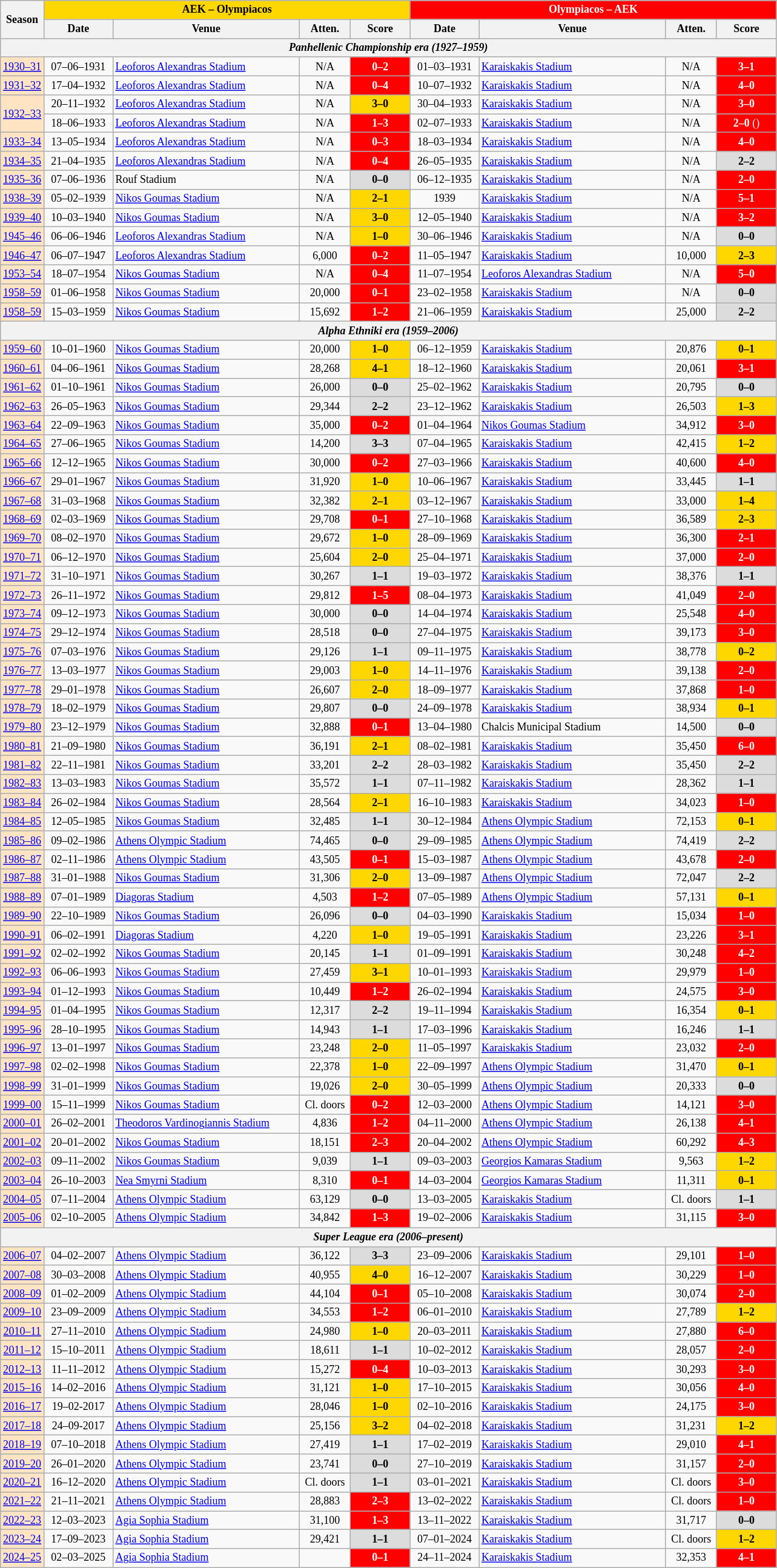<table class="wikitable" style="text-align: center; font-size: 12px">
<tr bgcolor=#f5f5f5>
<th rowspan=2>Season</th>
<th colspan=4 style="color:black;background:#FFD700">AEK – Olympiacos</th>
<th colspan=4 style="color:white;background:#FF0000">Olympiacos – AEK</th>
</tr>
<tr>
<th width="70">Date</th>
<th width="200">Venue</th>
<th width="50">Atten.</th>
<th width="60">Score</th>
<th width="70">Date</th>
<th width="200">Venue</th>
<th width="50">Atten.</th>
<th width="60">Score</th>
</tr>
<tr>
<th colspan=9><em>Panhellenic Championship era (1927–1959)</em></th>
</tr>
<tr>
<td bgcolor=#ffe4c4><a href='#'>1930–31</a></td>
<td>07–06–1931</td>
<td align="left"><a href='#'>Leoforos Alexandras Stadium</a></td>
<td>N/A</td>
<td style="color:white;background:#ff0000"><strong>0–2</strong></td>
<td>01–03–1931</td>
<td align="left"><a href='#'>Karaiskakis Stadium</a></td>
<td>N/A</td>
<td style="color:white;background:#ff0000"><strong>3–1</strong></td>
</tr>
<tr>
<td bgcolor=#ffe4c4><a href='#'>1931–32</a></td>
<td>17–04–1932</td>
<td align="left"><a href='#'>Leoforos Alexandras Stadium</a></td>
<td>N/A</td>
<td style="color:white;background:#ff0000"><strong>0–4</strong></td>
<td>10–07–1932</td>
<td align="left"><a href='#'>Karaiskakis Stadium</a></td>
<td>N/A</td>
<td style="color:white;background:#ff0000"><strong>4–0</strong></td>
</tr>
<tr>
<td bgcolor=#ffe4c4 rowspan="2"><a href='#'>1932–33</a></td>
<td>20–11–1932</td>
<td align="left"><a href='#'>Leoforos Alexandras Stadium</a></td>
<td>N/A</td>
<td bgcolor=#FFD700><strong>3–0</strong></td>
<td>30–04–1933</td>
<td align="left"><a href='#'>Karaiskakis Stadium</a></td>
<td>N/A</td>
<td style="color:white;background:#ff0000"><strong>3–0</strong></td>
</tr>
<tr>
<td>18–06–1933</td>
<td align="left"><a href='#'>Leoforos Alexandras Stadium</a></td>
<td>N/A</td>
<td style="color:white;background:#ff0000"><strong>1–3</strong></td>
<td>02–07–1933</td>
<td align="left"><a href='#'>Karaiskakis Stadium</a></td>
<td>N/A</td>
<td style="color:white;background:#ff0000"><strong>2–0</strong> ()</td>
</tr>
<tr>
<td bgcolor=#ffe4c4><a href='#'>1933–34</a></td>
<td>13–05–1934</td>
<td align="left"><a href='#'>Leoforos Alexandras Stadium</a></td>
<td>N/A</td>
<td style="color:white;background:#ff0000"><strong>0–3</strong></td>
<td>18–03–1934</td>
<td align="left"><a href='#'>Karaiskakis Stadium</a></td>
<td>N/A</td>
<td style="color:white;background:#ff0000"><strong>4–0</strong></td>
</tr>
<tr>
<td bgcolor=#ffe4c4><a href='#'>1934–35</a></td>
<td>21–04–1935</td>
<td align="left"><a href='#'>Leoforos Alexandras Stadium</a></td>
<td>N/A</td>
<td style="color:white;background:#ff0000"><strong>0–4</strong></td>
<td>26–05–1935</td>
<td align="left"><a href='#'>Karaiskakis Stadium</a></td>
<td>N/A</td>
<td bgcolor=#dcdcdc><strong>2–2</strong></td>
</tr>
<tr>
<td bgcolor=#ffe4c4><a href='#'>1935–36</a></td>
<td>07–06–1936</td>
<td align="left">Rouf Stadium</td>
<td>N/A</td>
<td bgcolor=#dcdcdc><strong>0–0</strong></td>
<td>06–12–1935</td>
<td align="left"><a href='#'>Karaiskakis Stadium</a></td>
<td>N/A</td>
<td style="color:white;background:#ff0000"><strong>2–0</strong></td>
</tr>
<tr>
<td bgcolor=#ffe4c4><a href='#'>1938–39</a></td>
<td>05–02–1939</td>
<td align="left"><a href='#'>Nikos Goumas Stadium</a></td>
<td>N/A</td>
<td bgcolor=#FFD700><strong>2–1</strong></td>
<td>1939</td>
<td align="left"><a href='#'>Karaiskakis Stadium</a></td>
<td>N/A</td>
<td style="color:white;background:#ff0000"><strong>5–1</strong></td>
</tr>
<tr>
<td bgcolor=#ffe4c4><a href='#'>1939–40</a></td>
<td>10–03–1940</td>
<td align="left"><a href='#'>Nikos Goumas Stadium</a></td>
<td>N/A</td>
<td bgcolor=#FFD700><strong>3–0</strong></td>
<td>12–05–1940</td>
<td align="left"><a href='#'>Karaiskakis Stadium</a></td>
<td>N/A</td>
<td style="color:white;background:#ff0000"><strong>3–2</strong></td>
</tr>
<tr>
<td bgcolor=#ffe4c4><a href='#'>1945–46</a></td>
<td>06–06–1946</td>
<td align="left"><a href='#'>Leoforos Alexandras Stadium</a></td>
<td>N/A</td>
<td bgcolor=#FFD700><strong>1–0</strong></td>
<td>30–06–1946</td>
<td align="left"><a href='#'>Karaiskakis Stadium</a></td>
<td>N/A</td>
<td bgcolor=#dcdcdc><strong>0–0</strong></td>
</tr>
<tr>
<td bgcolor=#ffe4c4><a href='#'>1946–47</a></td>
<td>06–07–1947</td>
<td align="left"><a href='#'>Leoforos Alexandras Stadium</a></td>
<td>6,000</td>
<td style="color:white;background:#ff0000"><strong>0–2</strong></td>
<td>11–05–1947</td>
<td align="left"><a href='#'>Karaiskakis Stadium</a></td>
<td>10,000</td>
<td bgcolor=#FFD700><strong>2–3</strong></td>
</tr>
<tr>
<td bgcolor=#ffe4c4><a href='#'>1953–54</a></td>
<td>18–07–1954</td>
<td align="left"><a href='#'>Nikos Goumas Stadium</a></td>
<td>N/A</td>
<td style="color:white;background:#ff0000"><strong>0–4</strong></td>
<td>11–07–1954</td>
<td align="left"><a href='#'>Leoforos Alexandras Stadium</a></td>
<td>N/A</td>
<td style="color:white;background:#ff0000"><strong>5–0</strong></td>
</tr>
<tr>
<td bgcolor=#ffe4c4><a href='#'>1958–59</a></td>
<td>01–06–1958</td>
<td align="left"><a href='#'>Nikos Goumas Stadium</a></td>
<td>20,000</td>
<td style="color:white;background:#ff0000"><strong>0–1</strong></td>
<td>23–02–1958</td>
<td align="left"><a href='#'>Karaiskakis Stadium</a></td>
<td>N/A</td>
<td bgcolor=#dcdcdc><strong>0–0</strong></td>
</tr>
<tr>
<td bgcolor=#ffe4c4><a href='#'>1958–59</a></td>
<td>15–03–1959</td>
<td align="left"><a href='#'>Nikos Goumas Stadium</a></td>
<td>15,692</td>
<td style="color:white;background:#ff0000"><strong>1–2</strong></td>
<td>21–06–1959</td>
<td align="left"><a href='#'>Karaiskakis Stadium</a></td>
<td>25,000</td>
<td bgcolor=#dcdcdc><strong>2–2</strong></td>
</tr>
<tr>
<th colspan=9><em>Alpha Ethniki era (1959–2006)</em></th>
</tr>
<tr>
<td bgcolor=#ffe4c4><a href='#'>1959–60</a></td>
<td>10–01–1960</td>
<td align="left"><a href='#'>Nikos Goumas Stadium</a></td>
<td>20,000</td>
<td bgcolor=#FFD700><strong>1–0</strong></td>
<td>06–12–1959</td>
<td align="left"><a href='#'>Karaiskakis Stadium</a></td>
<td>20,876</td>
<td bgcolor=#FFD700><strong>0–1</strong></td>
</tr>
<tr>
<td bgcolor=#ffe4c4><a href='#'>1960–61</a></td>
<td>04–06–1961</td>
<td align="left"><a href='#'>Nikos Goumas Stadium</a></td>
<td>28,268</td>
<td bgcolor=#FFD700><strong>4–1</strong></td>
<td>18–12–1960</td>
<td align="left"><a href='#'>Karaiskakis Stadium</a></td>
<td>20,061</td>
<td style="color:white;background:#ff0000"><strong>3–1</strong></td>
</tr>
<tr>
<td bgcolor=#ffe4c4><a href='#'>1961–62</a></td>
<td>01–10–1961</td>
<td align="left"><a href='#'>Nikos Goumas Stadium</a></td>
<td>26,000</td>
<td bgcolor=#dcdcdc><strong>0–0</strong></td>
<td>25–02–1962</td>
<td align="left"><a href='#'>Karaiskakis Stadium</a></td>
<td>20,795</td>
<td bgcolor=#dcdcdc><strong>0–0</strong></td>
</tr>
<tr>
<td bgcolor=#ffe4c4><a href='#'>1962–63</a></td>
<td>26–05–1963</td>
<td align="left"><a href='#'>Nikos Goumas Stadium</a></td>
<td>29,344</td>
<td bgcolor=#dcdcdc><strong>2–2</strong></td>
<td>23–12–1962</td>
<td align="left"><a href='#'>Karaiskakis Stadium</a></td>
<td>26,503</td>
<td bgcolor=#FFD700><strong>1–3</strong></td>
</tr>
<tr>
<td bgcolor=#ffe4c4><a href='#'>1963–64</a></td>
<td>22–09–1963</td>
<td align="left"><a href='#'>Nikos Goumas Stadium</a></td>
<td>35,000</td>
<td style="color:white;background:#ff0000"><strong>0–2</strong></td>
<td>01–04–1964</td>
<td align="left"><a href='#'>Nikos Goumas Stadium</a></td>
<td>34,912</td>
<td style="color:white;background:#ff0000"><strong>3–0</strong></td>
</tr>
<tr>
<td bgcolor=#ffe4c4><a href='#'>1964–65</a></td>
<td>27–06–1965</td>
<td align="left"><a href='#'>Nikos Goumas Stadium</a></td>
<td>14,200</td>
<td bgcolor=#dcdcdc><strong>3–3</strong></td>
<td>07–04–1965</td>
<td align="left"><a href='#'>Karaiskakis Stadium</a></td>
<td>42,415</td>
<td bgcolor=#FFD700><strong>1–2</strong></td>
</tr>
<tr>
<td bgcolor=#ffe4c4><a href='#'>1965–66</a></td>
<td>12–12–1965</td>
<td align="left"><a href='#'>Nikos Goumas Stadium</a></td>
<td>30,000</td>
<td style="color:white;background:#ff0000"><strong>0–2</strong></td>
<td>27–03–1966</td>
<td align="left"><a href='#'>Karaiskakis Stadium</a></td>
<td>40,600</td>
<td style="color:white;background:#ff0000"><strong>4–0</strong></td>
</tr>
<tr>
<td bgcolor=#ffe4c4><a href='#'>1966–67</a></td>
<td>29–01–1967</td>
<td align="left"><a href='#'>Nikos Goumas Stadium</a></td>
<td>31,920</td>
<td bgcolor=#FFD700><strong>1–0</strong></td>
<td>10–06–1967</td>
<td align="left"><a href='#'>Karaiskakis Stadium</a></td>
<td>33,445</td>
<td bgcolor=#dcdcdc><strong>1–1</strong></td>
</tr>
<tr>
<td bgcolor=#ffe4c4><a href='#'>1967–68</a></td>
<td>31–03–1968</td>
<td align="left"><a href='#'>Nikos Goumas Stadium</a></td>
<td>32,382</td>
<td bgcolor=#FFD700><strong>2–1</strong></td>
<td>03–12–1967</td>
<td align="left"><a href='#'>Karaiskakis Stadium</a></td>
<td>33,000</td>
<td bgcolor=#FFD700><strong>1–4</strong></td>
</tr>
<tr>
<td bgcolor=#ffe4c4><a href='#'>1968–69</a></td>
<td>02–03–1969</td>
<td align="left"><a href='#'>Nikos Goumas Stadium</a></td>
<td>29,708</td>
<td style="color:white;background:#ff0000"><strong>0–1</strong></td>
<td>27–10–1968</td>
<td align="left"><a href='#'>Karaiskakis Stadium</a></td>
<td>36,589</td>
<td bgcolor=#FFD700><strong>2–3</strong></td>
</tr>
<tr>
<td bgcolor=#ffe4c4><a href='#'>1969–70</a></td>
<td>08–02–1970</td>
<td align="left"><a href='#'>Nikos Goumas Stadium</a></td>
<td>29,672</td>
<td bgcolor=#FFD700><strong>1–0</strong></td>
<td>28–09–1969</td>
<td align="left"><a href='#'>Karaiskakis Stadium</a></td>
<td>36,300</td>
<td style="color:white;background:#ff0000"><strong>2–1</strong></td>
</tr>
<tr>
<td bgcolor=#ffe4c4><a href='#'>1970–71</a></td>
<td>06–12–1970</td>
<td align="left"><a href='#'>Nikos Goumas Stadium</a></td>
<td>25,604</td>
<td bgcolor=#FFD700><strong>2–0</strong></td>
<td>25–04–1971</td>
<td align="left"><a href='#'>Karaiskakis Stadium</a></td>
<td>37,000</td>
<td style="color:white;background:#ff0000"><strong>2–0</strong></td>
</tr>
<tr>
<td bgcolor=#ffe4c4><a href='#'>1971–72</a></td>
<td>31–10–1971</td>
<td align="left"><a href='#'>Nikos Goumas Stadium</a></td>
<td>30,267</td>
<td bgcolor=#dcdcdc><strong>1–1</strong></td>
<td>19–03–1972</td>
<td align="left"><a href='#'>Karaiskakis Stadium</a></td>
<td>38,376</td>
<td bgcolor=#dcdcdc><strong>1–1</strong></td>
</tr>
<tr>
<td bgcolor=#ffe4c4><a href='#'>1972–73</a></td>
<td>26–11–1972</td>
<td align="left"><a href='#'>Nikos Goumas Stadium</a></td>
<td>29,812</td>
<td style="color:white;background:#ff0000"><strong>1–5</strong></td>
<td>08–04–1973</td>
<td align="left"><a href='#'>Karaiskakis Stadium</a></td>
<td>41,049</td>
<td style="color:white;background:#ff0000"><strong>2–0</strong></td>
</tr>
<tr>
<td bgcolor=#ffe4c4><a href='#'>1973–74</a></td>
<td>09–12–1973</td>
<td align="left"><a href='#'>Nikos Goumas Stadium</a></td>
<td>30,000</td>
<td bgcolor=#dcdcdc><strong>0–0</strong></td>
<td>14–04–1974</td>
<td align="left"><a href='#'>Karaiskakis Stadium</a></td>
<td>25,548</td>
<td style="color:white;background:#ff0000"><strong>4–0</strong></td>
</tr>
<tr>
<td bgcolor=#ffe4c4><a href='#'>1974–75</a></td>
<td>29–12–1974</td>
<td align="left"><a href='#'>Nikos Goumas Stadium</a></td>
<td>28,518</td>
<td bgcolor=#dcdcdc><strong>0–0</strong></td>
<td>27–04–1975</td>
<td align="left"><a href='#'>Karaiskakis Stadium</a></td>
<td>39,173</td>
<td style="color:white;background:#ff0000"><strong>3–0</strong></td>
</tr>
<tr>
<td bgcolor=#ffe4c4><a href='#'>1975–76</a></td>
<td>07–03–1976</td>
<td align="left"><a href='#'>Nikos Goumas Stadium</a></td>
<td>29,126</td>
<td bgcolor=#dcdcdc><strong>1–1</strong></td>
<td>09–11–1975</td>
<td align="left"><a href='#'>Karaiskakis Stadium</a></td>
<td>38,778</td>
<td bgcolor=#FFD700><strong>0–2</strong></td>
</tr>
<tr>
<td bgcolor=#ffe4c4><a href='#'>1976–77</a></td>
<td>13–03–1977</td>
<td align="left"><a href='#'>Nikos Goumas Stadium</a></td>
<td>29,003</td>
<td bgcolor=#FFD700><strong>1–0</strong></td>
<td>14–11–1976</td>
<td align="left"><a href='#'>Karaiskakis Stadium</a></td>
<td>39,138</td>
<td style="color:white;background:#ff0000"><strong>2–0</strong></td>
</tr>
<tr>
<td bgcolor=#ffe4c4><a href='#'>1977–78</a></td>
<td>29–01–1978</td>
<td align="left"><a href='#'>Nikos Goumas Stadium</a></td>
<td>26,607</td>
<td bgcolor=#FFD700><strong>2–0</strong></td>
<td>18–09–1977</td>
<td align="left"><a href='#'>Karaiskakis Stadium</a></td>
<td>37,868</td>
<td style="color:white;background:#ff0000"><strong>1–0</strong></td>
</tr>
<tr>
<td bgcolor=#ffe4c4><a href='#'>1978–79</a></td>
<td>18–02–1979</td>
<td align="left"><a href='#'>Nikos Goumas Stadium</a></td>
<td>29,807</td>
<td bgcolor=#dcdcdc><strong>0–0</strong></td>
<td>24–09–1978</td>
<td align="left"><a href='#'>Karaiskakis Stadium</a></td>
<td>38,934</td>
<td bgcolor=#FFD700><strong>0–1</strong></td>
</tr>
<tr>
<td bgcolor=#ffe4c4><a href='#'>1979–80</a></td>
<td>23–12–1979</td>
<td align="left"><a href='#'>Nikos Goumas Stadium</a></td>
<td>32,888</td>
<td style="color:white;background:#ff0000"><strong>0–1</strong></td>
<td>13–04–1980</td>
<td align="left">Chalcis Municipal Stadium</td>
<td>14,500</td>
<td bgcolor=#dcdcdc><strong>0–0</strong></td>
</tr>
<tr>
<td bgcolor=#ffe4c4><a href='#'>1980–81</a></td>
<td>21–09–1980</td>
<td align="left"><a href='#'>Nikos Goumas Stadium</a></td>
<td>36,191</td>
<td bgcolor=#FFD700><strong>2–1</strong></td>
<td>08–02–1981</td>
<td align="left"><a href='#'>Karaiskakis Stadium</a></td>
<td>35,450</td>
<td style="color:white;background:#ff0000"><strong>6–0</strong></td>
</tr>
<tr>
<td bgcolor=#ffe4c4><a href='#'>1981–82</a></td>
<td>22–11–1981</td>
<td align="left"><a href='#'>Nikos Goumas Stadium</a></td>
<td>33,201</td>
<td bgcolor=#dcdcdc><strong>2–2</strong></td>
<td>28–03–1982</td>
<td align="left"><a href='#'>Karaiskakis Stadium</a></td>
<td>35,450</td>
<td bgcolor=#dcdcdc><strong>2–2</strong></td>
</tr>
<tr>
<td bgcolor=#ffe4c4><a href='#'>1982–83</a></td>
<td>13–03–1983</td>
<td align="left"><a href='#'>Nikos Goumas Stadium</a></td>
<td>35,572</td>
<td bgcolor=#dcdcdc><strong>1–1</strong></td>
<td>07–11–1982</td>
<td align="left"><a href='#'>Karaiskakis Stadium</a></td>
<td>28,362</td>
<td bgcolor=#dcdcdc><strong>1–1</strong></td>
</tr>
<tr>
<td bgcolor=#ffe4c4><a href='#'>1983–84</a></td>
<td>26–02–1984</td>
<td align="left"><a href='#'>Nikos Goumas Stadium</a></td>
<td>28,564</td>
<td bgcolor=#FFD700><strong>2–1</strong></td>
<td>16–10–1983</td>
<td align="left"><a href='#'>Karaiskakis Stadium</a></td>
<td>34,023</td>
<td style="color:white;background:#ff0000"><strong>1–0</strong></td>
</tr>
<tr>
<td bgcolor=#ffe4c4><a href='#'>1984–85</a></td>
<td>12–05–1985</td>
<td align="left"><a href='#'>Nikos Goumas Stadium</a></td>
<td>32,485</td>
<td bgcolor=#dcdcdc><strong>1–1</strong></td>
<td>30–12–1984</td>
<td align="left"><a href='#'>Athens Olympic Stadium</a></td>
<td>72,153</td>
<td bgcolor=#FFD700><strong>0–1</strong></td>
</tr>
<tr>
<td bgcolor=#ffe4c4><a href='#'>1985–86</a></td>
<td>09–02–1986</td>
<td align="left"><a href='#'>Athens Olympic Stadium</a></td>
<td>74,465</td>
<td bgcolor=#dcdcdc><strong>0–0</strong></td>
<td>29–09–1985</td>
<td align="left"><a href='#'>Athens Olympic Stadium</a></td>
<td>74,419</td>
<td bgcolor=#dcdcdc><strong>2–2</strong></td>
</tr>
<tr>
<td bgcolor=#ffe4c4><a href='#'>1986–87</a></td>
<td>02–11–1986</td>
<td align="left"><a href='#'>Athens Olympic Stadium</a></td>
<td>43,505</td>
<td style="color:white;background:#ff0000"><strong>0–1</strong></td>
<td>15–03–1987</td>
<td align="left"><a href='#'>Athens Olympic Stadium</a></td>
<td>43,678</td>
<td style="color:white;background:#ff0000"><strong>2–0</strong></td>
</tr>
<tr>
<td bgcolor=#ffe4c4><a href='#'>1987–88</a></td>
<td>31–01–1988</td>
<td align="left"><a href='#'>Nikos Goumas Stadium</a></td>
<td>31,306</td>
<td bgcolor=#FFD700><strong>2–0</strong></td>
<td>13–09–1987</td>
<td align="left"><a href='#'>Athens Olympic Stadium</a></td>
<td>72,047</td>
<td bgcolor=#dcdcdc><strong>2–2</strong></td>
</tr>
<tr>
<td bgcolor=#ffe4c4><a href='#'>1988–89</a></td>
<td>07–01–1989</td>
<td align="left"><a href='#'>Diagoras Stadium</a></td>
<td>4,503</td>
<td style="color:white;background:#ff0000"><strong>1–2</strong></td>
<td>07–05–1989</td>
<td align="left"><a href='#'>Athens Olympic Stadium</a></td>
<td>57,131</td>
<td bgcolor=#FFD700><strong>0–1</strong></td>
</tr>
<tr>
<td bgcolor=#ffe4c4><a href='#'>1989–90</a></td>
<td>22–10–1989</td>
<td align="left"><a href='#'>Nikos Goumas Stadium</a></td>
<td>26,096</td>
<td bgcolor=#dcdcdc><strong>0–0</strong></td>
<td>04–03–1990</td>
<td align="left"><a href='#'>Karaiskakis Stadium</a></td>
<td>15,034</td>
<td style="color:white;background:#ff0000"><strong>1–0</strong></td>
</tr>
<tr>
<td bgcolor=#ffe4c4><a href='#'>1990–91</a></td>
<td>06–02–1991</td>
<td align="left"><a href='#'>Diagoras Stadium</a></td>
<td>4,220</td>
<td bgcolor=#FFD700><strong>1–0</strong></td>
<td>19–05–1991</td>
<td align="left"><a href='#'>Karaiskakis Stadium</a></td>
<td>23,226</td>
<td style="color:white;background:#ff0000"><strong>3–1</strong></td>
</tr>
<tr>
<td bgcolor=#ffe4c4><a href='#'>1991–92</a></td>
<td>02–02–1992</td>
<td align="left"><a href='#'>Nikos Goumas Stadium</a></td>
<td>20,145</td>
<td bgcolor=#dcdcdc><strong>1–1</strong></td>
<td>01–09–1991</td>
<td align="left"><a href='#'>Karaiskakis Stadium</a></td>
<td>30,248</td>
<td style="color:white;background:#ff0000"><strong>4–2</strong></td>
</tr>
<tr>
<td bgcolor=#ffe4c4><a href='#'>1992–93</a></td>
<td>06–06–1993</td>
<td align="left"><a href='#'>Nikos Goumas Stadium</a></td>
<td>27,459</td>
<td bgcolor=#FFD700><strong>3–1</strong></td>
<td>10–01–1993</td>
<td align="left"><a href='#'>Karaiskakis Stadium</a></td>
<td>29,979</td>
<td style="color:white;background:#ff0000"><strong>1–0</strong></td>
</tr>
<tr>
<td bgcolor=#ffe4c4><a href='#'>1993–94</a></td>
<td>01–12–1993</td>
<td align="left"><a href='#'>Nikos Goumas Stadium</a></td>
<td>10,449</td>
<td style="color:white;background:#ff0000"><strong>1–2</strong></td>
<td>26–02–1994</td>
<td align="left"><a href='#'>Karaiskakis Stadium</a></td>
<td>24,575</td>
<td style="color:white;background:#ff0000"><strong>3–0</strong></td>
</tr>
<tr>
<td bgcolor=#ffe4c4><a href='#'>1994–95</a></td>
<td>01–04–1995</td>
<td align="left"><a href='#'>Nikos Goumas Stadium</a></td>
<td>12,317</td>
<td bgcolor=#dcdcdc><strong>2–2</strong></td>
<td>19–11–1994</td>
<td align="left"><a href='#'>Karaiskakis Stadium</a></td>
<td>16,354</td>
<td bgcolor=#FFD700><strong>0–1</strong></td>
</tr>
<tr>
<td bgcolor=#ffe4c4><a href='#'>1995–96</a></td>
<td>28–10–1995</td>
<td align="left"><a href='#'>Nikos Goumas Stadium</a></td>
<td>14,943</td>
<td bgcolor=#dcdcdc><strong>1–1</strong></td>
<td>17–03–1996</td>
<td align="left"><a href='#'>Karaiskakis Stadium</a></td>
<td>16,246</td>
<td bgcolor=#dcdcdc><strong>1–1</strong></td>
</tr>
<tr>
<td bgcolor=#ffe4c4><a href='#'>1996–97</a></td>
<td>13–01–1997</td>
<td align="left"><a href='#'>Nikos Goumas Stadium</a></td>
<td>23,248</td>
<td bgcolor=#FFD700><strong>2–0</strong></td>
<td>11–05–1997</td>
<td align="left"><a href='#'>Karaiskakis Stadium</a></td>
<td>23,032</td>
<td style="color:white;background:#ff0000"><strong>2–0</strong></td>
</tr>
<tr>
<td bgcolor=#ffe4c4><a href='#'>1997–98</a></td>
<td>02–02–1998</td>
<td align="left"><a href='#'>Nikos Goumas Stadium</a></td>
<td>22,378</td>
<td bgcolor=#FFD700><strong>1–0</strong></td>
<td>22–09–1997</td>
<td align="left"><a href='#'>Athens Olympic Stadium</a></td>
<td>31,470</td>
<td bgcolor=#FFD700><strong>0–1</strong></td>
</tr>
<tr>
<td bgcolor=#ffe4c4><a href='#'>1998–99</a></td>
<td>31–01–1999</td>
<td align="left"><a href='#'>Nikos Goumas Stadium</a></td>
<td>19,026</td>
<td bgcolor=#FFD700><strong>2–0</strong></td>
<td>30–05–1999</td>
<td align="left"><a href='#'>Athens Olympic Stadium</a></td>
<td>20,333</td>
<td bgcolor=#dcdcdc><strong>0–0</strong></td>
</tr>
<tr>
<td bgcolor=#ffe4c4><a href='#'>1999–00</a></td>
<td>15–11–1999</td>
<td align="left"><a href='#'>Nikos Goumas Stadium</a></td>
<td>Cl. doors</td>
<td style="color:white;background:#ff0000"><strong>0–2</strong></td>
<td>12–03–2000</td>
<td align="left"><a href='#'>Athens Olympic Stadium</a></td>
<td>14,121</td>
<td style="color:white;background:#ff0000"><strong>3–0</strong></td>
</tr>
<tr>
<td bgcolor=#ffe4c4><a href='#'>2000–01</a></td>
<td>26–02–2001</td>
<td align="left"><a href='#'>Theodoros Vardinogiannis Stadium</a></td>
<td>4,836</td>
<td style="color:white;background:#ff0000"><strong>1–2</strong></td>
<td>04–11–2000</td>
<td align="left"><a href='#'>Athens Olympic Stadium</a></td>
<td>26,138</td>
<td style="color:white;background:#ff0000"><strong>4–1</strong></td>
</tr>
<tr>
<td bgcolor=#ffe4c4><a href='#'>2001–02</a></td>
<td>20–01–2002</td>
<td align="left"><a href='#'>Nikos Goumas Stadium</a></td>
<td>18,151</td>
<td style="color:white;background:#ff0000"><strong>2–3</strong></td>
<td>20–04–2002</td>
<td align="left"><a href='#'>Athens Olympic Stadium</a></td>
<td>60,292</td>
<td style="color:white;background:#ff0000"><strong>4–3</strong></td>
</tr>
<tr>
<td bgcolor=#ffe4c4><a href='#'>2002–03</a></td>
<td>09–11–2002</td>
<td align="left"><a href='#'>Nikos Goumas Stadium</a></td>
<td>9,039</td>
<td bgcolor=#dcdcdc><strong>1–1</strong></td>
<td>09–03–2003</td>
<td align="left"><a href='#'>Georgios Kamaras Stadium</a></td>
<td>9,563</td>
<td bgcolor=#FFD700><strong>1–2</strong></td>
</tr>
<tr>
<td bgcolor=#ffe4c4><a href='#'>2003–04</a></td>
<td>26–10–2003</td>
<td align="left"><a href='#'>Nea Smyrni Stadium</a></td>
<td>8,310</td>
<td style="color:white;background:#ff0000"><strong>0–1</strong></td>
<td>14–03–2004</td>
<td align="left"><a href='#'>Georgios Kamaras Stadium</a></td>
<td>11,311</td>
<td bgcolor=#FFD700><strong>0–1</strong></td>
</tr>
<tr>
<td bgcolor=#ffe4c4><a href='#'>2004–05</a></td>
<td>07–11–2004</td>
<td align="left"><a href='#'>Athens Olympic Stadium</a></td>
<td>63,129</td>
<td bgcolor=#dcdcdc><strong>0–0</strong></td>
<td>13–03–2005</td>
<td align="left"><a href='#'>Karaiskakis Stadium</a></td>
<td>Cl. doors</td>
<td bgcolor=#dcdcdc><strong>1–1</strong></td>
</tr>
<tr>
<td bgcolor=#ffe4c4><a href='#'>2005–06</a></td>
<td>02–10–2005</td>
<td align="left"><a href='#'>Athens Olympic Stadium</a></td>
<td>34,842</td>
<td style="color:white;background:#ff0000"><strong>1–3</strong></td>
<td>19–02–2006</td>
<td align="left"><a href='#'>Karaiskakis Stadium</a></td>
<td>31,115</td>
<td style="color:white;background:#ff0000"><strong>3–0</strong></td>
</tr>
<tr>
<th colspan=9><em>Super League era (2006–present)</em></th>
</tr>
<tr>
<td bgcolor=#ffe4c4><a href='#'>2006–07</a></td>
<td>04–02–2007</td>
<td align="left"><a href='#'>Athens Olympic Stadium</a></td>
<td>36,122</td>
<td bgcolor=#dcdcdc><strong>3–3</strong></td>
<td>23–09–2006</td>
<td align="left"><a href='#'>Karaiskakis Stadium</a></td>
<td>29,101</td>
<td style="color:white;background:#ff0000"><strong>1–0</strong></td>
</tr>
<tr>
<td bgcolor=#ffe4c4><a href='#'>2007–08</a></td>
<td>30–03–2008</td>
<td align="left"><a href='#'>Athens Olympic Stadium</a></td>
<td>40,955</td>
<td bgcolor=#FFD700><strong>4–0</strong></td>
<td>16–12–2007</td>
<td align="left"><a href='#'>Karaiskakis Stadium</a></td>
<td>30,229</td>
<td style="color:white;background:#ff0000"><strong>1–0</strong></td>
</tr>
<tr>
<td bgcolor=#ffe4c4><a href='#'>2008–09</a></td>
<td>01–02–2009</td>
<td align="left"><a href='#'>Athens Olympic Stadium</a></td>
<td>44,104</td>
<td style="color:white;background:#ff0000"><strong>0–1</strong></td>
<td>05–10–2008</td>
<td align="left"><a href='#'>Karaiskakis Stadium</a></td>
<td>30,074</td>
<td style="color:white;background:#ff0000"><strong>2–0</strong></td>
</tr>
<tr>
<td bgcolor=#ffe4c4><a href='#'>2009–10</a></td>
<td>23–09–2009</td>
<td align="left"><a href='#'>Athens Olympic Stadium</a></td>
<td>34,553</td>
<td style="color:white;background:#ff0000"><strong>1–2</strong></td>
<td>06–01–2010</td>
<td align="left"><a href='#'>Karaiskakis Stadium</a></td>
<td>27,789</td>
<td bgcolor=#FFD700><strong>1–2</strong></td>
</tr>
<tr>
<td bgcolor=#ffe4c4><a href='#'>2010–11</a></td>
<td>27–11–2010</td>
<td align="left"><a href='#'>Athens Olympic Stadium</a></td>
<td>24,980</td>
<td bgcolor=#FFD700><strong>1–0</strong></td>
<td>20–03–2011</td>
<td align="left"><a href='#'>Karaiskakis Stadium</a></td>
<td>27,880</td>
<td style="color:white;background:#ff0000"><strong>6–0</strong></td>
</tr>
<tr>
<td bgcolor=#ffe4c4><a href='#'>2011–12</a></td>
<td>15–10–2011</td>
<td align="left"><a href='#'>Athens Olympic Stadium</a></td>
<td>18,611</td>
<td bgcolor=#dcdcdc><strong>1–1</strong></td>
<td>10–02–2012</td>
<td align="left"><a href='#'>Karaiskakis Stadium</a></td>
<td>28,057</td>
<td style="color:white;background:#ff0000"><strong>2–0</strong></td>
</tr>
<tr>
<td bgcolor=#ffe4c4><a href='#'>2012–13</a></td>
<td>11–11–2012</td>
<td align="left"><a href='#'>Athens Olympic Stadium</a></td>
<td>15,272</td>
<td style="color:white;background:#ff0000"><strong>0–4</strong></td>
<td>10–03–2013</td>
<td align="left"><a href='#'>Karaiskakis Stadium</a></td>
<td>30,293</td>
<td style="color:white;background:#ff0000"><strong>3–0</strong></td>
</tr>
<tr>
<td bgcolor=#ffe4c4><a href='#'>2015–16</a></td>
<td>14–02–2016</td>
<td align="left"><a href='#'>Athens Olympic Stadium</a></td>
<td>31,121</td>
<td bgcolor=#FFD700><strong>1–0</strong></td>
<td>17–10–2015</td>
<td align="left"><a href='#'>Karaiskakis Stadium</a></td>
<td>30,056</td>
<td style="color:white;background:#ff0000"><strong>4–0</strong></td>
</tr>
<tr>
<td bgcolor=#ffe4c4><a href='#'>2016–17</a></td>
<td>19–02-2017</td>
<td align="left"><a href='#'>Athens Olympic Stadium</a></td>
<td>28,046</td>
<td bgcolor=#FFD700><strong>1–0</strong></td>
<td>02–10–2016</td>
<td align="left"><a href='#'>Karaiskakis Stadium</a></td>
<td>24,175</td>
<td style="color:white;background:#ff0000"><strong>3–0</strong></td>
</tr>
<tr>
<td bgcolor=#ffe4c4><a href='#'>2017–18</a></td>
<td>24–09-2017</td>
<td align="left"><a href='#'>Athens Olympic Stadium</a></td>
<td>25,156</td>
<td bgcolor=#FFD700><strong>3–2</strong></td>
<td>04–02–2018</td>
<td align="left"><a href='#'>Karaiskakis Stadium</a></td>
<td>31,231</td>
<td bgcolor=#FFD700><strong>1–2</strong></td>
</tr>
<tr>
<td bgcolor=#ffe4c4><a href='#'>2018–19</a></td>
<td>07–10–2018</td>
<td align="left"><a href='#'>Athens Olympic Stadium</a></td>
<td>27,419</td>
<td bgcolor=#dcdcdc><strong>1–1</strong></td>
<td>17–02–2019</td>
<td align="left"><a href='#'>Karaiskakis Stadium</a></td>
<td>29,010</td>
<td style="color:white;background:#ff0000"><strong>4–1</strong></td>
</tr>
<tr>
<td bgcolor=#ffe4c4><a href='#'>2019–20</a></td>
<td>26–01–2020</td>
<td align="left"><a href='#'>Athens Olympic Stadium</a></td>
<td>23,741</td>
<td bgcolor=#dcdcdc><strong>0–0</strong></td>
<td>27–10–2019</td>
<td align="left"><a href='#'>Karaiskakis Stadium</a></td>
<td>31,157</td>
<td style="color:white;background:#ff0000"><strong>2–0</strong></td>
</tr>
<tr>
<td bgcolor=#ffe4c4><a href='#'>2020–21</a></td>
<td>16–12–2020</td>
<td align="left"><a href='#'>Athens Olympic Stadium</a></td>
<td>Cl. doors</td>
<td bgcolor=#dcdcdc><strong>1–1</strong></td>
<td>03–01–2021</td>
<td align="left"><a href='#'>Karaiskakis Stadium</a></td>
<td>Cl. doors</td>
<td style="color:white;background:#ff0000"><strong>3–0</strong></td>
</tr>
<tr>
<td bgcolor=#ffe4c4><a href='#'>2021–22</a></td>
<td>21–11–2021</td>
<td align="left"><a href='#'>Athens Olympic Stadium</a></td>
<td>28,883</td>
<td style="color:white;background:#ff0000"><strong>2–3</strong></td>
<td>13–02–2022</td>
<td align="left"><a href='#'>Karaiskakis Stadium</a></td>
<td>Cl. doors</td>
<td style="color:white;background:#ff0000"><strong>1–0</strong></td>
</tr>
<tr>
<td bgcolor=#ffe4c4><a href='#'>2022–23</a></td>
<td>12–03–2023</td>
<td align="left"><a href='#'>Agia Sophia Stadium</a></td>
<td>31,100</td>
<td style="color:white;background:#ff0000"><strong>1–3</strong></td>
<td>13–11–2022</td>
<td align="left"><a href='#'>Karaiskakis Stadium</a></td>
<td>31,717</td>
<td bgcolor=#dcdcdc><strong>0–0</strong></td>
</tr>
<tr>
<td bgcolor=#ffe4c4><a href='#'>2023–24</a></td>
<td>17–09–2023</td>
<td align="left"><a href='#'>Agia Sophia Stadium</a></td>
<td>29,421</td>
<td bgcolor=#dcdcdc><strong>1–1</strong></td>
<td>07–01–2024</td>
<td align="left"><a href='#'>Karaiskakis Stadium</a></td>
<td>Cl. doors</td>
<td bgcolor=#FFD700><strong>1–2</strong></td>
</tr>
<tr>
<td bgcolor=#ffe4c4><a href='#'>2024–25</a></td>
<td>02–03–2025</td>
<td align="left"><a href='#'>Agia Sophia Stadium</a></td>
<td></td>
<td style="color:white;background:#ff0000"><strong>0–1</strong></td>
<td>24–11–2024</td>
<td align="left"><a href='#'>Karaiskakis Stadium</a></td>
<td>32,353</td>
<td style="color:white;background:#ff0000"><strong>4–1</strong></td>
</tr>
</table>
